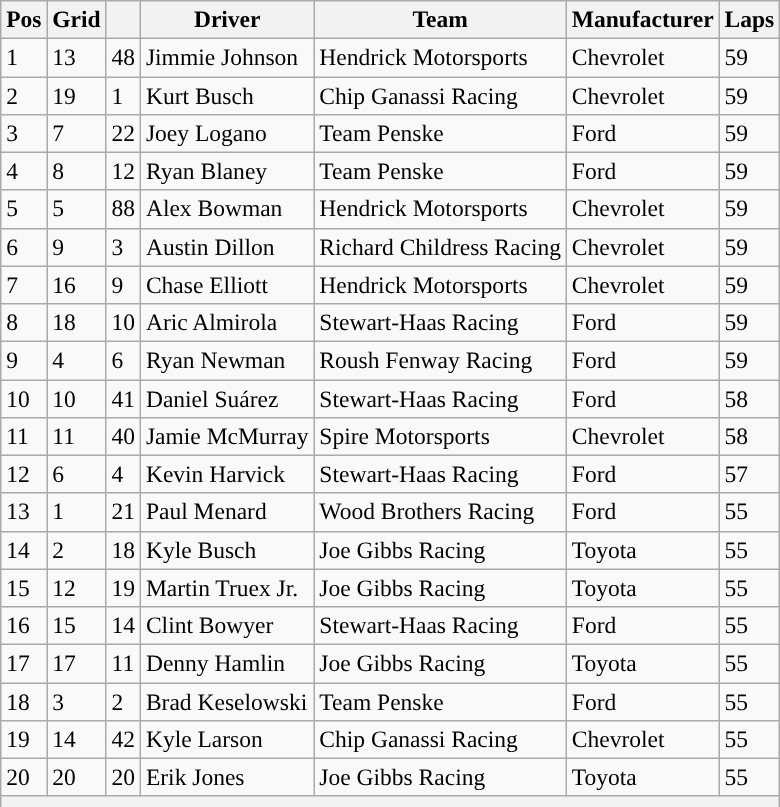<table class="wikitable" style="font-size:98%">
<tr>
<th>Pos</th>
<th>Grid</th>
<th></th>
<th>Driver</th>
<th>Team</th>
<th>Manufacturer</th>
<th>Laps</th>
</tr>
<tr>
<td>1</td>
<td>13</td>
<td>48</td>
<td>Jimmie Johnson</td>
<td>Hendrick Motorsports</td>
<td>Chevrolet</td>
<td>59</td>
</tr>
<tr>
<td>2</td>
<td>19</td>
<td>1</td>
<td>Kurt Busch</td>
<td>Chip Ganassi Racing</td>
<td>Chevrolet</td>
<td>59</td>
</tr>
<tr>
<td>3</td>
<td>7</td>
<td>22</td>
<td>Joey Logano</td>
<td>Team Penske</td>
<td>Ford</td>
<td>59</td>
</tr>
<tr>
<td>4</td>
<td>8</td>
<td>12</td>
<td>Ryan Blaney</td>
<td>Team Penske</td>
<td>Ford</td>
<td>59</td>
</tr>
<tr>
<td>5</td>
<td>5</td>
<td>88</td>
<td>Alex Bowman</td>
<td>Hendrick Motorsports</td>
<td>Chevrolet</td>
<td>59</td>
</tr>
<tr>
<td>6</td>
<td>9</td>
<td>3</td>
<td>Austin Dillon</td>
<td>Richard Childress Racing</td>
<td>Chevrolet</td>
<td>59</td>
</tr>
<tr>
<td>7</td>
<td>16</td>
<td>9</td>
<td>Chase Elliott</td>
<td>Hendrick Motorsports</td>
<td>Chevrolet</td>
<td>59</td>
</tr>
<tr>
<td>8</td>
<td>18</td>
<td>10</td>
<td>Aric Almirola</td>
<td>Stewart-Haas Racing</td>
<td>Ford</td>
<td>59</td>
</tr>
<tr>
<td>9</td>
<td>4</td>
<td>6</td>
<td>Ryan Newman</td>
<td>Roush Fenway Racing</td>
<td>Ford</td>
<td>59</td>
</tr>
<tr>
<td>10</td>
<td>10</td>
<td>41</td>
<td>Daniel Suárez</td>
<td>Stewart-Haas Racing</td>
<td>Ford</td>
<td>58</td>
</tr>
<tr>
<td>11</td>
<td>11</td>
<td>40</td>
<td>Jamie McMurray</td>
<td>Spire Motorsports</td>
<td>Chevrolet</td>
<td>58</td>
</tr>
<tr>
<td>12</td>
<td>6</td>
<td>4</td>
<td>Kevin Harvick</td>
<td>Stewart-Haas Racing</td>
<td>Ford</td>
<td>57</td>
</tr>
<tr>
<td>13</td>
<td>1</td>
<td>21</td>
<td>Paul Menard</td>
<td>Wood Brothers Racing</td>
<td>Ford</td>
<td>55</td>
</tr>
<tr>
<td>14</td>
<td>2</td>
<td>18</td>
<td>Kyle Busch</td>
<td>Joe Gibbs Racing</td>
<td>Toyota</td>
<td>55</td>
</tr>
<tr>
<td>15</td>
<td>12</td>
<td>19</td>
<td>Martin Truex Jr.</td>
<td>Joe Gibbs Racing</td>
<td>Toyota</td>
<td>55</td>
</tr>
<tr>
<td>16</td>
<td>15</td>
<td>14</td>
<td>Clint Bowyer</td>
<td>Stewart-Haas Racing</td>
<td>Ford</td>
<td>55</td>
</tr>
<tr>
<td>17</td>
<td>17</td>
<td>11</td>
<td>Denny Hamlin</td>
<td>Joe Gibbs Racing</td>
<td>Toyota</td>
<td>55</td>
</tr>
<tr>
<td>18</td>
<td>3</td>
<td>2</td>
<td>Brad Keselowski</td>
<td>Team Penske</td>
<td>Ford</td>
<td>55</td>
</tr>
<tr>
<td>19</td>
<td>14</td>
<td>42</td>
<td>Kyle Larson</td>
<td>Chip Ganassi Racing</td>
<td>Chevrolet</td>
<td>55</td>
</tr>
<tr>
<td>20</td>
<td>20</td>
<td>20</td>
<td>Erik Jones</td>
<td>Joe Gibbs Racing</td>
<td>Toyota</td>
<td>55</td>
</tr>
<tr>
<th colspan="7"></th>
</tr>
</table>
